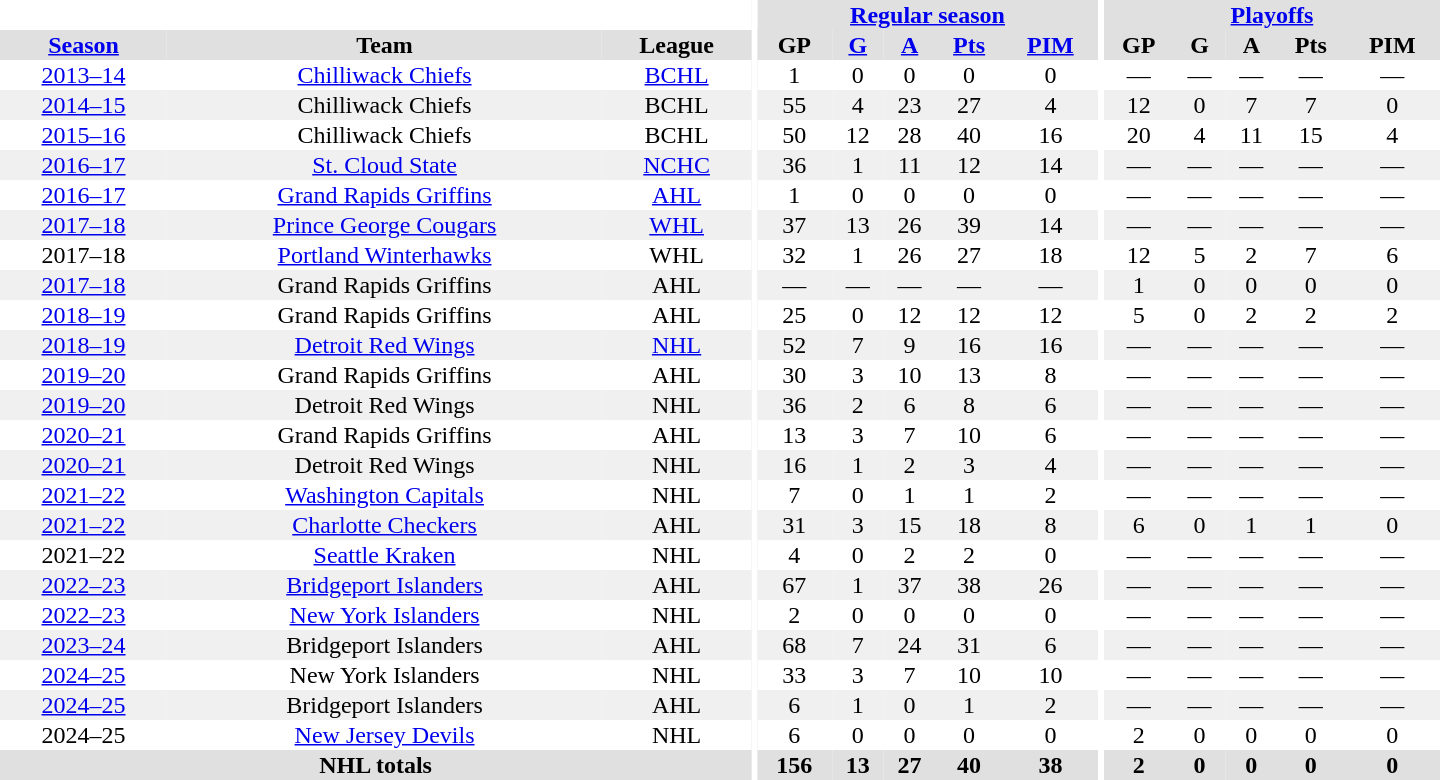<table border="0" cellpadding="1" cellspacing="0" style="text-align:center; width:60em">
<tr bgcolor="#e0e0e0">
<th colspan="3" bgcolor="#ffffff"></th>
<th rowspan="100" bgcolor="#ffffff"></th>
<th colspan="5"><a href='#'>Regular season</a></th>
<th rowspan="100" bgcolor="#ffffff"></th>
<th colspan="5"><a href='#'>Playoffs</a></th>
</tr>
<tr bgcolor="#e0e0e0">
<th><a href='#'>Season</a></th>
<th>Team</th>
<th>League</th>
<th>GP</th>
<th><a href='#'>G</a></th>
<th><a href='#'>A</a></th>
<th><a href='#'>Pts</a></th>
<th><a href='#'>PIM</a></th>
<th>GP</th>
<th>G</th>
<th>A</th>
<th>Pts</th>
<th>PIM</th>
</tr>
<tr ALIGN="center">
<td><a href='#'>2013–14</a></td>
<td><a href='#'>Chilliwack Chiefs</a></td>
<td><a href='#'>BCHL</a></td>
<td>1</td>
<td>0</td>
<td>0</td>
<td>0</td>
<td>0</td>
<td>—</td>
<td>—</td>
<td>—</td>
<td>—</td>
<td>—</td>
</tr>
<tr ALIGN="center" bgcolor="#f0f0f0">
<td><a href='#'>2014–15</a></td>
<td>Chilliwack Chiefs</td>
<td>BCHL</td>
<td>55</td>
<td>4</td>
<td>23</td>
<td>27</td>
<td>4</td>
<td>12</td>
<td>0</td>
<td>7</td>
<td>7</td>
<td>0</td>
</tr>
<tr ALIGN="center">
<td><a href='#'>2015–16</a></td>
<td>Chilliwack Chiefs</td>
<td>BCHL</td>
<td>50</td>
<td>12</td>
<td>28</td>
<td>40</td>
<td>16</td>
<td>20</td>
<td>4</td>
<td>11</td>
<td>15</td>
<td>4</td>
</tr>
<tr ALIGN="center" bgcolor="#f0f0f0">
<td><a href='#'>2016–17</a></td>
<td><a href='#'>St. Cloud State</a></td>
<td><a href='#'>NCHC</a></td>
<td>36</td>
<td>1</td>
<td>11</td>
<td>12</td>
<td>14</td>
<td>—</td>
<td>—</td>
<td>—</td>
<td>—</td>
<td>—</td>
</tr>
<tr ALIGN="center">
<td><a href='#'>2016–17</a></td>
<td><a href='#'>Grand Rapids Griffins</a></td>
<td><a href='#'>AHL</a></td>
<td>1</td>
<td>0</td>
<td>0</td>
<td>0</td>
<td>0</td>
<td>—</td>
<td>—</td>
<td>—</td>
<td>—</td>
<td>—</td>
</tr>
<tr ALIGN="center" bgcolor="#f0f0f0">
<td><a href='#'>2017–18</a></td>
<td><a href='#'>Prince George Cougars</a></td>
<td><a href='#'>WHL</a></td>
<td>37</td>
<td>13</td>
<td>26</td>
<td>39</td>
<td>14</td>
<td>—</td>
<td>—</td>
<td>—</td>
<td>—</td>
<td>—</td>
</tr>
<tr ALIGN="center">
<td>2017–18</td>
<td><a href='#'>Portland Winterhawks</a></td>
<td>WHL</td>
<td>32</td>
<td>1</td>
<td>26</td>
<td>27</td>
<td>18</td>
<td>12</td>
<td>5</td>
<td>2</td>
<td>7</td>
<td>6</td>
</tr>
<tr ALIGN="center" bgcolor="#f0f0f0">
<td><a href='#'>2017–18</a></td>
<td>Grand Rapids Griffins</td>
<td>AHL</td>
<td>—</td>
<td>—</td>
<td>—</td>
<td>—</td>
<td>—</td>
<td>1</td>
<td>0</td>
<td>0</td>
<td>0</td>
<td>0</td>
</tr>
<tr>
<td><a href='#'>2018–19</a></td>
<td>Grand Rapids Griffins</td>
<td>AHL</td>
<td>25</td>
<td>0</td>
<td>12</td>
<td>12</td>
<td>12</td>
<td>5</td>
<td>0</td>
<td>2</td>
<td>2</td>
<td>2</td>
</tr>
<tr ALIGN="center" bgcolor="#f0f0f0">
<td><a href='#'>2018–19</a></td>
<td><a href='#'>Detroit Red Wings</a></td>
<td><a href='#'>NHL</a></td>
<td>52</td>
<td>7</td>
<td>9</td>
<td>16</td>
<td>16</td>
<td>—</td>
<td>—</td>
<td>—</td>
<td>—</td>
<td>—</td>
</tr>
<tr ALIGN="center">
<td><a href='#'>2019–20</a></td>
<td>Grand Rapids Griffins</td>
<td>AHL</td>
<td>30</td>
<td>3</td>
<td>10</td>
<td>13</td>
<td>8</td>
<td>—</td>
<td>—</td>
<td>—</td>
<td>—</td>
<td>—</td>
</tr>
<tr ALIGN="center" bgcolor="#f0f0f0">
<td><a href='#'>2019–20</a></td>
<td>Detroit Red Wings</td>
<td>NHL</td>
<td>36</td>
<td>2</td>
<td>6</td>
<td>8</td>
<td>6</td>
<td>—</td>
<td>—</td>
<td>—</td>
<td>—</td>
<td>—</td>
</tr>
<tr ALIGN="center">
<td><a href='#'>2020–21</a></td>
<td>Grand Rapids Griffins</td>
<td>AHL</td>
<td>13</td>
<td>3</td>
<td>7</td>
<td>10</td>
<td>6</td>
<td>—</td>
<td>—</td>
<td>—</td>
<td>—</td>
<td>—</td>
</tr>
<tr ALIGN="center" bgcolor="#f0f0f0">
<td><a href='#'>2020–21</a></td>
<td>Detroit Red Wings</td>
<td>NHL</td>
<td>16</td>
<td>1</td>
<td>2</td>
<td>3</td>
<td>4</td>
<td>—</td>
<td>—</td>
<td>—</td>
<td>—</td>
<td>—</td>
</tr>
<tr>
<td><a href='#'>2021–22</a></td>
<td><a href='#'>Washington Capitals</a></td>
<td>NHL</td>
<td>7</td>
<td>0</td>
<td>1</td>
<td>1</td>
<td>2</td>
<td>—</td>
<td>—</td>
<td>—</td>
<td>—</td>
<td>—</td>
</tr>
<tr ALIGN="center" bgcolor="#f0f0f0">
<td><a href='#'>2021–22</a></td>
<td><a href='#'>Charlotte Checkers</a></td>
<td>AHL</td>
<td>31</td>
<td>3</td>
<td>15</td>
<td>18</td>
<td>8</td>
<td>6</td>
<td>0</td>
<td>1</td>
<td>1</td>
<td>0</td>
</tr>
<tr ALIGN="center">
<td>2021–22</td>
<td><a href='#'>Seattle Kraken</a></td>
<td>NHL</td>
<td>4</td>
<td>0</td>
<td>2</td>
<td>2</td>
<td>0</td>
<td>—</td>
<td>—</td>
<td>—</td>
<td>—</td>
<td>—</td>
</tr>
<tr ALIGN="center" bgcolor="#f0f0f0">
<td><a href='#'>2022–23</a></td>
<td><a href='#'>Bridgeport Islanders</a></td>
<td>AHL</td>
<td>67</td>
<td>1</td>
<td>37</td>
<td>38</td>
<td>26</td>
<td>—</td>
<td>—</td>
<td>—</td>
<td>—</td>
<td>—</td>
</tr>
<tr ALIGN="center">
<td><a href='#'>2022–23</a></td>
<td><a href='#'>New York Islanders</a></td>
<td>NHL</td>
<td>2</td>
<td>0</td>
<td>0</td>
<td>0</td>
<td>0</td>
<td>—</td>
<td>—</td>
<td>—</td>
<td>—</td>
<td>—</td>
</tr>
<tr ALIGN="center" bgcolor="#f0f0f0">
<td><a href='#'>2023–24</a></td>
<td>Bridgeport Islanders</td>
<td>AHL</td>
<td>68</td>
<td>7</td>
<td>24</td>
<td>31</td>
<td>6</td>
<td>—</td>
<td>—</td>
<td>—</td>
<td>—</td>
<td>—</td>
</tr>
<tr>
<td><a href='#'>2024–25</a></td>
<td>New York Islanders</td>
<td>NHL</td>
<td>33</td>
<td>3</td>
<td>7</td>
<td>10</td>
<td>10</td>
<td>—</td>
<td>—</td>
<td>—</td>
<td>—</td>
<td>—</td>
</tr>
<tr bgcolor="#f0f0f0">
<td><a href='#'>2024–25</a></td>
<td>Bridgeport Islanders</td>
<td>AHL</td>
<td>6</td>
<td>1</td>
<td>0</td>
<td>1</td>
<td>2</td>
<td>—</td>
<td>—</td>
<td>—</td>
<td>—</td>
<td>—</td>
</tr>
<tr>
<td>2024–25</td>
<td><a href='#'>New Jersey Devils</a></td>
<td>NHL</td>
<td>6</td>
<td>0</td>
<td>0</td>
<td>0</td>
<td>0</td>
<td>2</td>
<td>0</td>
<td>0</td>
<td>0</td>
<td>0</td>
</tr>
<tr style="background:#e0e0e0;">
<th colspan="3">NHL totals</th>
<th>156</th>
<th>13</th>
<th>27</th>
<th>40</th>
<th>38</th>
<th>2</th>
<th>0</th>
<th>0</th>
<th>0</th>
<th>0</th>
</tr>
</table>
